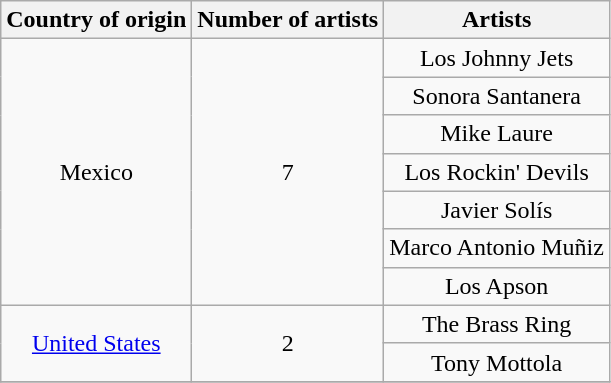<table class="wikitable">
<tr>
<th>Country of origin</th>
<th>Number of artists</th>
<th>Artists</th>
</tr>
<tr>
<td align="center" rowspan="7">Mexico</td>
<td align="center" rowspan="7">7</td>
<td align="center">Los Johnny Jets</td>
</tr>
<tr>
<td align="center">Sonora Santanera</td>
</tr>
<tr>
<td align="center">Mike Laure</td>
</tr>
<tr>
<td align="center">Los Rockin' Devils</td>
</tr>
<tr>
<td align="center">Javier Solís</td>
</tr>
<tr>
<td align="center">Marco Antonio Muñiz</td>
</tr>
<tr>
<td align="center">Los Apson</td>
</tr>
<tr>
<td align="center" rowspan="2"><a href='#'>United States</a></td>
<td align="center" rowspan="2">2</td>
<td align="center">The Brass Ring</td>
</tr>
<tr>
<td align="center">Tony Mottola</td>
</tr>
<tr>
</tr>
</table>
